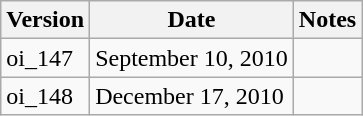<table class="wikitable" style="clear: both;">
<tr>
<th>Version</th>
<th>Date</th>
<th>Notes</th>
</tr>
<tr>
<td>oi_147</td>
<td>September 10, 2010</td>
<td><br></td>
</tr>
<tr>
<td>oi_148</td>
<td>December 17, 2010</td>
<td><br></td>
</tr>
</table>
